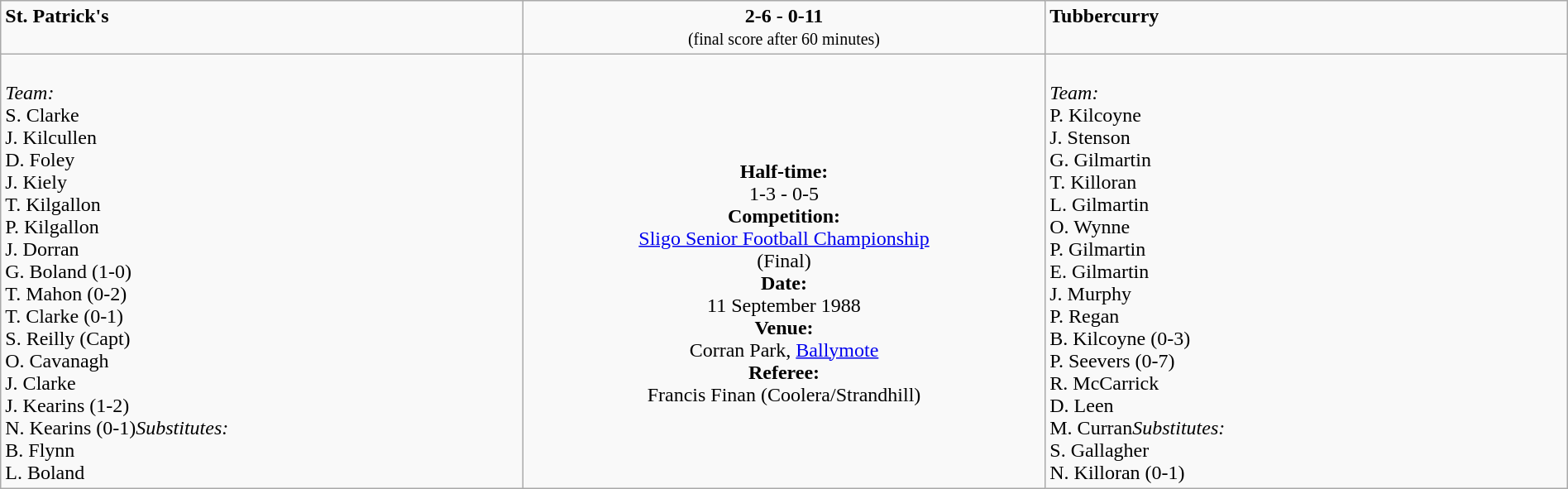<table border=0 class="wikitable" width=100%>
<tr>
<td width=33% valign=top><span><strong>St. Patrick's</strong></span><br><small></small></td>
<td width=33% valign=top align=center><span><strong>2-6 - 0-11</strong></span><br><small>(final score after 60 minutes)</small></td>
<td width=33% valign=top><span><strong>Tubbercurry</strong></span><br><small></small></td>
</tr>
<tr>
<td valign=top><br><em>Team:</em>
<br>S. Clarke
<br>J. Kilcullen
<br>D. Foley
<br>J. Kiely
<br>T. Kilgallon
<br>P. Kilgallon
<br>J. Dorran
<br>G. Boland (1-0)
<br>T. Mahon (0-2)
<br>T. Clarke (0-1)
<br>S. Reilly (Capt)
<br>O. Cavanagh
<br>J. Clarke
<br>J. Kearins (1-2)
<br>N. Kearins (0-1)<em>Substitutes:</em>
<br>B. Flynn
<br>L. Boland</td>
<td valign=middle align=center><br><strong>Half-time:</strong><br>1-3 - 0-5<br><strong>Competition:</strong><br><a href='#'>Sligo Senior Football Championship</a><br>(Final)<br><strong>Date:</strong><br>11 September 1988<br><strong>Venue:</strong><br>Corran Park, <a href='#'>Ballymote</a><br><strong>Referee:</strong><br>Francis Finan (Coolera/Strandhill)<br></td>
<td valign=top><br><em>Team:</em>
<br>P. Kilcoyne
<br>J. Stenson
<br>G. Gilmartin
<br>T. Killoran
<br>L. Gilmartin
<br>O. Wynne
<br>P. Gilmartin
<br>E. Gilmartin
<br>J. Murphy
<br>P. Regan
<br>B. Kilcoyne (0-3)
<br>P. Seevers (0-7)
<br>R. McCarrick
<br>D. Leen
<br>M. Curran<em>Substitutes:</em>
<br>S. Gallagher
<br>N. Killoran (0-1)</td>
</tr>
</table>
